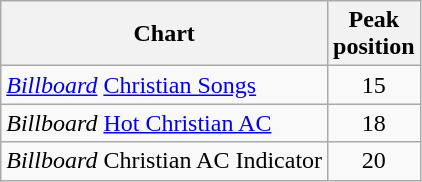<table class="wikitable">
<tr>
<th>Chart</th>
<th>Peak<br>position</th>
</tr>
<tr>
<td><em><a href='#'>Billboard</a></em> <a href='#'>Christian Songs</a></td>
<td align="center">15</td>
</tr>
<tr>
<td><em>Billboard</em> <a href='#'>Hot Christian AC</a></td>
<td align="center">18</td>
</tr>
<tr>
<td><em>Billboard</em> Christian AC Indicator</td>
<td align="center">20</td>
</tr>
</table>
